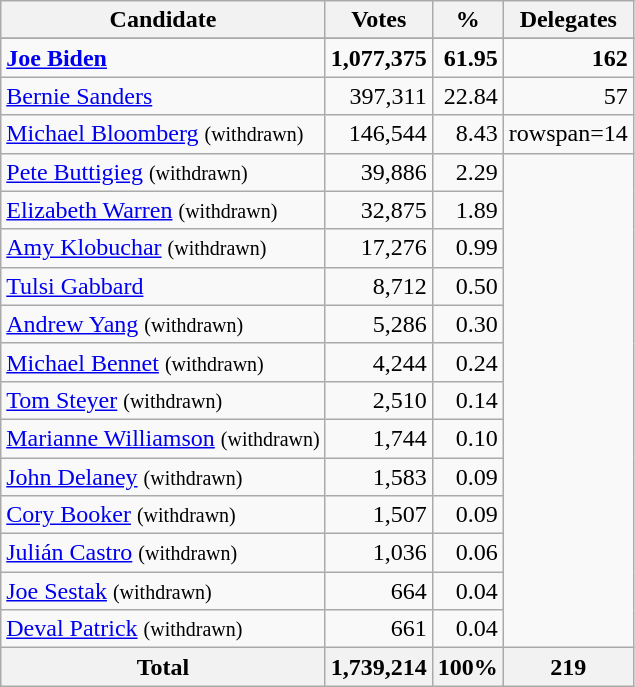<table class="wikitable sortable" style="text-align:right;">
<tr>
<th>Candidate</th>
<th>Votes</th>
<th>%</th>
<th>Delegates</th>
</tr>
<tr>
</tr>
<tr>
<td style="text-align:left;" data-sort-value="Biden, Joe"><strong><a href='#'>Joe Biden</a></strong></td>
<td><strong>1,077,375</strong></td>
<td><strong>61.95</strong></td>
<td><strong>162</strong></td>
</tr>
<tr>
<td style="text-align:left;" data-sort-value="Sanders, Bernie"><a href='#'>Bernie Sanders</a></td>
<td>397,311</td>
<td>22.84</td>
<td>57</td>
</tr>
<tr>
<td style="text-align:left;" data-sort-value="Bloomberg, Michael"><a href='#'>Michael Bloomberg</a> <small>(withdrawn)</small></td>
<td>146,544</td>
<td>8.43</td>
<td>rowspan=14 </td>
</tr>
<tr>
<td style="text-align:left;" data-sort-value="Buttigieg, Pete"><a href='#'>Pete Buttigieg</a> <small>(withdrawn)</small></td>
<td>39,886</td>
<td>2.29</td>
</tr>
<tr>
<td style="text-align:left;" data-sort-value="Warren, Elizabeth"><a href='#'>Elizabeth Warren</a> <small>(withdrawn)</small></td>
<td>32,875</td>
<td>1.89</td>
</tr>
<tr>
<td style="text-align:left;" data-sort-value="Klobuchar, Amy"><a href='#'>Amy Klobuchar</a> <small>(withdrawn)</small></td>
<td>17,276</td>
<td>0.99</td>
</tr>
<tr>
<td style="text-align:left;" data-sort-value="Gabbard, Tulsi"><a href='#'>Tulsi Gabbard</a></td>
<td>8,712</td>
<td>0.50</td>
</tr>
<tr>
<td style="text-align:left;" data-sort-value="Yang, Andrew"><a href='#'>Andrew Yang</a> <small>(withdrawn)</small></td>
<td>5,286</td>
<td>0.30</td>
</tr>
<tr>
<td style="text-align:left;" data-sort-value="Bennet, Michael"><a href='#'>Michael Bennet</a> <small>(withdrawn)</small></td>
<td>4,244</td>
<td>0.24</td>
</tr>
<tr>
<td style="text-align:left;" data-sort-value="Steyer, Tom"><a href='#'>Tom Steyer</a> <small>(withdrawn)</small></td>
<td>2,510</td>
<td>0.14</td>
</tr>
<tr>
<td style="text-align:left;" data-sort-value="Williamson, Marianne"><a href='#'>Marianne Williamson</a> <small>(withdrawn)</small></td>
<td>1,744</td>
<td>0.10</td>
</tr>
<tr>
<td style="text-align:left;" data-sort-value="Delaney, John"><a href='#'>John Delaney</a> <small>(withdrawn)</small></td>
<td>1,583</td>
<td>0.09</td>
</tr>
<tr>
<td style="text-align:left;" data-sort-value="Booker, Cory"><a href='#'>Cory Booker</a> <small>(withdrawn)</small></td>
<td>1,507</td>
<td>0.09</td>
</tr>
<tr>
<td style="text-align:left;" data-sort-value="Castro, Julian"><a href='#'>Julián Castro</a> <small>(withdrawn)</small></td>
<td>1,036</td>
<td>0.06</td>
</tr>
<tr>
<td style="text-align:left;" data-sort-value="Sestak, Joe"><a href='#'>Joe Sestak</a> <small>(withdrawn)</small></td>
<td>664</td>
<td>0.04</td>
</tr>
<tr>
<td style="text-align:left;" data-sort-value="Patrick, Deval"><a href='#'>Deval Patrick</a> <small>(withdrawn)</small></td>
<td>661</td>
<td>0.04</td>
</tr>
<tr>
<th>Total</th>
<th>1,739,214</th>
<th>100%</th>
<th>219</th>
</tr>
</table>
